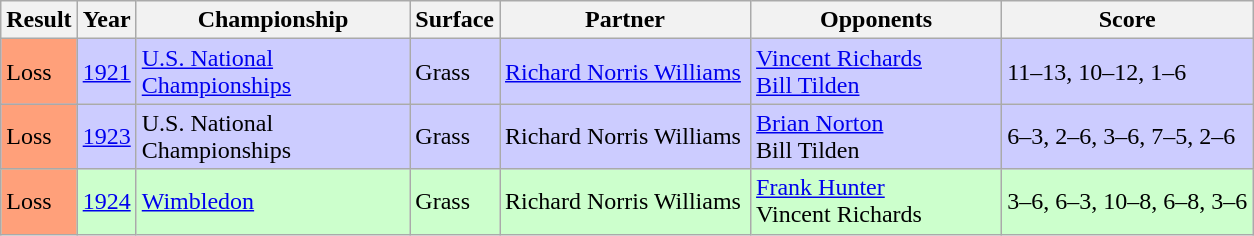<table class="sortable wikitable">
<tr>
<th style="width:40px">Result</th>
<th style="width:30px">Year</th>
<th style="width:175px">Championship</th>
<th style="width:50px">Surface</th>
<th style="width:160px">Partner</th>
<th style="width:160px">Opponents</th>
<th style="width:160px" class="unsortable">Score</th>
</tr>
<tr style="background:#ccf;">
<td style="background:#ffa07a;">Loss</td>
<td><a href='#'>1921</a></td>
<td><a href='#'>U.S. National Championships</a></td>
<td>Grass</td>
<td> <a href='#'>Richard Norris Williams</a></td>
<td> <a href='#'>Vincent Richards</a><br> <a href='#'>Bill Tilden</a></td>
<td>11–13, 10–12, 1–6</td>
</tr>
<tr style="background:#ccf;">
<td style="background:#ffa07a;">Loss</td>
<td><a href='#'>1923</a></td>
<td>U.S. National Championships</td>
<td>Grass</td>
<td> Richard Norris Williams</td>
<td> <a href='#'>Brian Norton</a><br> Bill Tilden</td>
<td>6–3, 2–6, 3–6, 7–5, 2–6</td>
</tr>
<tr style="background:#cfc;">
<td style="background:#ffa07a;">Loss</td>
<td><a href='#'>1924</a></td>
<td><a href='#'>Wimbledon</a></td>
<td>Grass</td>
<td> Richard Norris Williams</td>
<td> <a href='#'>Frank Hunter</a><br> Vincent Richards</td>
<td>3–6, 6–3, 10–8, 6–8, 3–6</td>
</tr>
</table>
